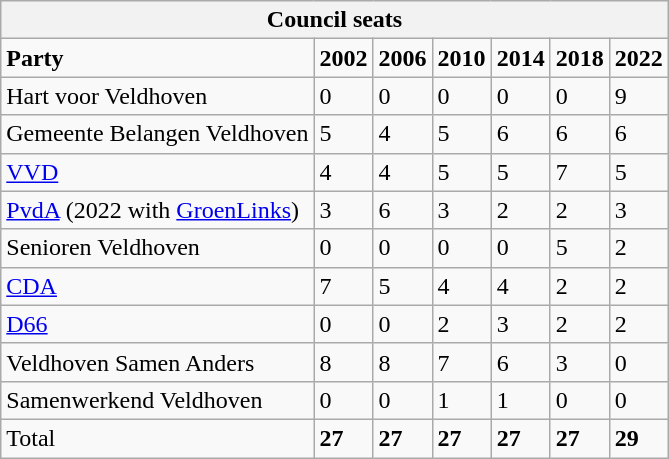<table class="wikitable">
<tr>
<th colspan="8"><strong>Council seats</strong></th>
</tr>
<tr>
<td><strong>Party</strong></td>
<td><strong>2002</strong></td>
<td><strong>2006</strong></td>
<td><strong>2010</strong></td>
<td><strong>2014</strong></td>
<td><strong>2018</strong></td>
<td><strong>2022</strong></td>
</tr>
<tr>
<td>Hart voor Veldhoven</td>
<td>0</td>
<td>0</td>
<td>0</td>
<td>0</td>
<td>0</td>
<td>9</td>
</tr>
<tr>
<td>Gemeente Belangen Veldhoven</td>
<td>5</td>
<td>4</td>
<td>5</td>
<td>6</td>
<td>6</td>
<td>6</td>
</tr>
<tr>
<td><a href='#'>VVD</a></td>
<td>4</td>
<td>4</td>
<td>5</td>
<td>5</td>
<td>7</td>
<td>5</td>
</tr>
<tr>
<td><a href='#'>PvdA</a> (2022 with <a href='#'>GroenLinks</a>)</td>
<td>3</td>
<td>6</td>
<td>3</td>
<td>2</td>
<td>2</td>
<td>3</td>
</tr>
<tr>
<td>Senioren Veldhoven</td>
<td>0</td>
<td>0</td>
<td>0</td>
<td>0</td>
<td>5</td>
<td>2</td>
</tr>
<tr>
<td><a href='#'>CDA</a></td>
<td>7</td>
<td>5</td>
<td>4</td>
<td>4</td>
<td>2</td>
<td 2>2</td>
</tr>
<tr>
<td><a href='#'>D66</a></td>
<td>0</td>
<td>0</td>
<td>2</td>
<td>3</td>
<td>2</td>
<td>2</td>
</tr>
<tr>
<td>Veldhoven Samen Anders</td>
<td>8</td>
<td>8</td>
<td>7</td>
<td>6</td>
<td>3</td>
<td>0</td>
</tr>
<tr>
<td>Samenwerkend Veldhoven</td>
<td>0</td>
<td>0</td>
<td>1</td>
<td>1</td>
<td>0</td>
<td>0</td>
</tr>
<tr>
<td>Total</td>
<td><strong>27</strong></td>
<td><strong>27</strong></td>
<td><strong>27</strong></td>
<td><strong>27</strong></td>
<td><strong>27</strong></td>
<td><strong>29</strong></td>
</tr>
</table>
